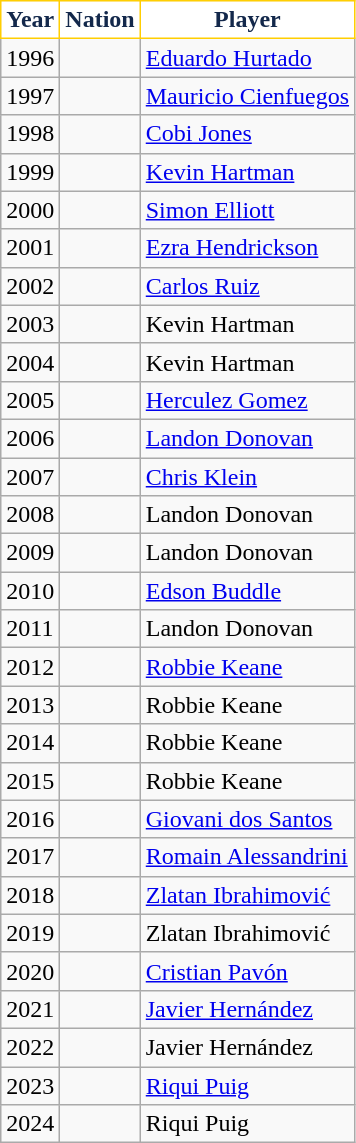<table class="wikitable sortable">
<tr>
<th style="background:#FFFFFF; color:#13284B; border:1px solid #FFCE02;">Year</th>
<th style="background:#FFFFFF; color:#13284B; border:1px solid #FFCE02;">Nation</th>
<th style="background:#FFFFFF; color:#13284B; border:1px solid #FFCE02;">Player</th>
</tr>
<tr>
<td>1996</td>
<td></td>
<td><a href='#'>Eduardo Hurtado</a></td>
</tr>
<tr>
<td>1997</td>
<td></td>
<td><a href='#'>Mauricio Cienfuegos</a></td>
</tr>
<tr>
<td>1998</td>
<td></td>
<td><a href='#'>Cobi Jones</a></td>
</tr>
<tr>
<td>1999</td>
<td></td>
<td><a href='#'>Kevin Hartman</a></td>
</tr>
<tr>
<td>2000</td>
<td></td>
<td><a href='#'>Simon Elliott</a></td>
</tr>
<tr>
<td>2001</td>
<td></td>
<td><a href='#'>Ezra Hendrickson</a></td>
</tr>
<tr>
<td>2002</td>
<td></td>
<td><a href='#'>Carlos Ruiz</a></td>
</tr>
<tr>
<td>2003</td>
<td></td>
<td>Kevin Hartman</td>
</tr>
<tr>
<td>2004</td>
<td></td>
<td>Kevin Hartman</td>
</tr>
<tr>
<td>2005</td>
<td></td>
<td><a href='#'>Herculez Gomez</a></td>
</tr>
<tr>
<td>2006</td>
<td></td>
<td><a href='#'>Landon Donovan</a></td>
</tr>
<tr>
<td>2007</td>
<td></td>
<td><a href='#'>Chris Klein</a></td>
</tr>
<tr>
<td>2008</td>
<td></td>
<td>Landon Donovan</td>
</tr>
<tr>
<td>2009</td>
<td></td>
<td>Landon Donovan</td>
</tr>
<tr>
<td>2010</td>
<td></td>
<td><a href='#'>Edson Buddle</a></td>
</tr>
<tr>
<td>2011</td>
<td></td>
<td>Landon Donovan</td>
</tr>
<tr>
<td>2012</td>
<td></td>
<td><a href='#'>Robbie Keane</a></td>
</tr>
<tr>
<td>2013</td>
<td></td>
<td>Robbie Keane</td>
</tr>
<tr>
<td>2014</td>
<td></td>
<td>Robbie Keane</td>
</tr>
<tr>
<td>2015</td>
<td></td>
<td>Robbie Keane</td>
</tr>
<tr>
<td>2016</td>
<td></td>
<td><a href='#'>Giovani dos Santos</a></td>
</tr>
<tr>
<td>2017</td>
<td></td>
<td><a href='#'>Romain Alessandrini</a></td>
</tr>
<tr>
<td>2018</td>
<td></td>
<td><a href='#'>Zlatan Ibrahimović</a></td>
</tr>
<tr>
<td>2019</td>
<td></td>
<td>Zlatan Ibrahimović</td>
</tr>
<tr>
<td>2020</td>
<td></td>
<td><a href='#'>Cristian Pavón</a></td>
</tr>
<tr>
<td>2021</td>
<td></td>
<td><a href='#'>Javier Hernández</a></td>
</tr>
<tr>
<td>2022</td>
<td></td>
<td>Javier Hernández</td>
</tr>
<tr>
<td>2023</td>
<td></td>
<td><a href='#'>Riqui Puig</a></td>
</tr>
<tr>
<td>2024</td>
<td></td>
<td>Riqui Puig</td>
</tr>
</table>
